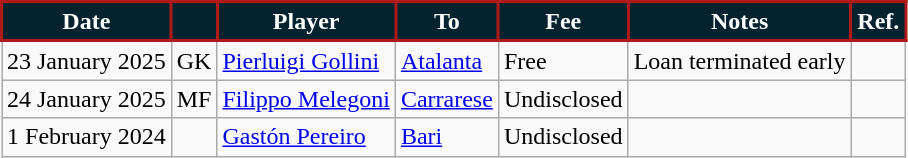<table class="wikitable">
<tr>
<th style="background:#05232F;color:white;border:2px solid #AE1919">Date</th>
<th style="background:#05232F;color:white;border:2px solid #AE1919"></th>
<th style="background:#05232F;color:white;border:2px solid #AE1919">Player</th>
<th style="background:#05232F;color:white;border:2px solid #AE1919">To</th>
<th style="background:#05232F;color:white;border:2px solid #AE1919">Fee</th>
<th style="background:#05232F;color:white;border:2px solid #AE1919">Notes</th>
<th style="background:#05232F;color:white;border:2px solid #AE1919">Ref.</th>
</tr>
<tr>
<td>23 January 2025</td>
<td>GK</td>
<td> <a href='#'>Pierluigi Gollini</a></td>
<td> <a href='#'>Atalanta</a></td>
<td>Free</td>
<td>Loan terminated early</td>
<td></td>
</tr>
<tr>
<td>24 January 2025</td>
<td>MF</td>
<td> <a href='#'>Filippo Melegoni</a></td>
<td> <a href='#'>Carrarese</a></td>
<td>Undisclosed</td>
<td></td>
<td></td>
</tr>
<tr>
<td>1 February 2024</td>
<td></td>
<td> <a href='#'>Gastón Pereiro</a></td>
<td> <a href='#'>Bari</a></td>
<td>Undisclosed</td>
<td></td>
<td></td>
</tr>
</table>
